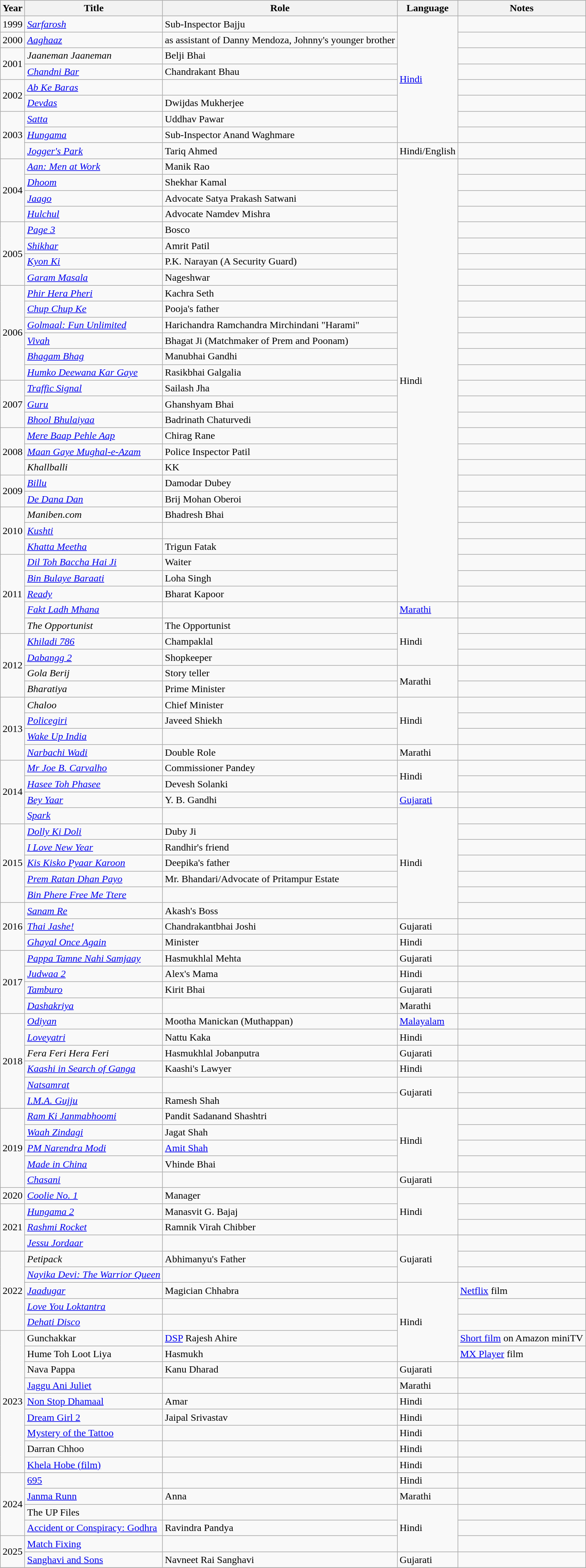<table class="wikitable sortable">
<tr>
<th>Year</th>
<th>Title</th>
<th>Role</th>
<th>Language</th>
<th>Notes</th>
</tr>
<tr>
<td>1999</td>
<td><em><a href='#'>Sarfarosh</a></em></td>
<td>Sub-Inspector Bajju</td>
<td rowspan="8"><a href='#'>Hindi</a></td>
<td></td>
</tr>
<tr>
<td>2000</td>
<td><em><a href='#'>Aaghaaz</a></em></td>
<td>as assistant of Danny Mendoza, Johnny's younger brother</td>
<td></td>
</tr>
<tr>
<td rowspan="2">2001</td>
<td><em>Jaaneman Jaaneman</em></td>
<td>Belji Bhai</td>
<td></td>
</tr>
<tr>
<td><em><a href='#'>Chandni Bar</a></em></td>
<td>Chandrakant Bhau</td>
<td></td>
</tr>
<tr>
<td rowspan="2">2002</td>
<td><em><a href='#'>Ab Ke Baras</a></em></td>
<td></td>
<td></td>
</tr>
<tr>
<td><em><a href='#'>Devdas</a></em></td>
<td>Dwijdas Mukherjee</td>
<td></td>
</tr>
<tr>
<td rowspan="3">2003</td>
<td><em><a href='#'>Satta</a></em></td>
<td>Uddhav Pawar</td>
<td></td>
</tr>
<tr>
<td><em><a href='#'>Hungama</a></em></td>
<td>Sub-Inspector Anand Waghmare</td>
<td></td>
</tr>
<tr>
<td><em><a href='#'>Jogger's Park</a></em></td>
<td>Tariq Ahmed</td>
<td>Hindi/English</td>
<td></td>
</tr>
<tr>
<td rowspan="4">2004</td>
<td><em><a href='#'>Aan: Men at Work</a></em></td>
<td>Manik Rao</td>
<td rowspan="28">Hindi</td>
<td></td>
</tr>
<tr>
<td><em><a href='#'>Dhoom</a></em></td>
<td>Shekhar Kamal</td>
<td></td>
</tr>
<tr>
<td><em><a href='#'>Jaago</a></em></td>
<td>Advocate Satya Prakash Satwani</td>
<td></td>
</tr>
<tr>
<td><em><a href='#'>Hulchul</a></em></td>
<td>Advocate Namdev Mishra</td>
<td></td>
</tr>
<tr>
<td rowspan="4">2005</td>
<td><em><a href='#'>Page 3</a></em></td>
<td>Bosco</td>
<td></td>
</tr>
<tr>
<td><em><a href='#'>Shikhar</a></em></td>
<td>Amrit Patil</td>
<td></td>
</tr>
<tr>
<td><em><a href='#'>Kyon Ki</a></em></td>
<td>P.K. Narayan (A Security Guard)</td>
</tr>
<tr>
<td><em><a href='#'>Garam Masala</a></em></td>
<td>Nageshwar</td>
<td></td>
</tr>
<tr>
<td rowspan="6">2006</td>
<td><em><a href='#'>Phir Hera Pheri</a></em></td>
<td>Kachra Seth</td>
<td></td>
</tr>
<tr>
<td><em><a href='#'>Chup Chup Ke</a></em></td>
<td>Pooja's father</td>
<td></td>
</tr>
<tr>
<td><em><a href='#'>Golmaal: Fun Unlimited</a></em></td>
<td>Harichandra Ramchandra Mirchindani "Harami"</td>
<td></td>
</tr>
<tr>
<td><em><a href='#'>Vivah</a></em></td>
<td>Bhagat Ji (Matchmaker of Prem and Poonam)</td>
<td></td>
</tr>
<tr>
<td><em><a href='#'>Bhagam Bhag</a></em></td>
<td>Manubhai Gandhi</td>
<td></td>
</tr>
<tr>
<td><em><a href='#'>Humko Deewana Kar Gaye</a></em></td>
<td>Rasikbhai Galgalia</td>
<td></td>
</tr>
<tr>
<td rowspan="3">2007</td>
<td><em><a href='#'>Traffic Signal</a></em></td>
<td>Sailash Jha</td>
<td></td>
</tr>
<tr>
<td><em><a href='#'>Guru</a></em></td>
<td>Ghanshyam Bhai</td>
<td></td>
</tr>
<tr>
<td><em><a href='#'>Bhool Bhulaiyaa</a></em></td>
<td>Badrinath Chaturvedi</td>
<td></td>
</tr>
<tr>
<td rowspan="3">2008</td>
<td><em><a href='#'>Mere Baap Pehle Aap</a></em></td>
<td>Chirag Rane</td>
<td></td>
</tr>
<tr>
<td><em><a href='#'>Maan Gaye Mughal-e-Azam</a></em></td>
<td>Police Inspector Patil</td>
<td></td>
</tr>
<tr>
<td><em>Khallballi</em></td>
<td>KK</td>
<td></td>
</tr>
<tr>
<td rowspan="2">2009</td>
<td><em><a href='#'>Billu</a></em></td>
<td>Damodar Dubey</td>
<td></td>
</tr>
<tr>
<td><em><a href='#'>De Dana Dan</a></em></td>
<td>Brij Mohan Oberoi</td>
<td></td>
</tr>
<tr>
<td rowspan="3">2010</td>
<td><em>Maniben.com</em></td>
<td>Bhadresh Bhai</td>
<td></td>
</tr>
<tr>
<td><a href='#'><em>Kushti</em></a></td>
<td></td>
<td></td>
</tr>
<tr>
<td><em><a href='#'>Khatta Meetha</a></em></td>
<td>Trigun Fatak</td>
<td></td>
</tr>
<tr>
<td rowspan="5">2011</td>
<td><em><a href='#'>Dil Toh Baccha Hai Ji</a></em></td>
<td>Waiter</td>
<td></td>
</tr>
<tr>
<td><em><a href='#'>Bin Bulaye Baraati</a></em></td>
<td>Loha Singh</td>
<td></td>
</tr>
<tr>
<td><em><a href='#'>Ready</a></em></td>
<td>Bharat Kapoor</td>
<td></td>
</tr>
<tr>
<td><em><a href='#'>Fakt Ladh Mhana</a></em></td>
<td></td>
<td><a href='#'>Marathi</a></td>
<td></td>
</tr>
<tr>
<td><em>The Opportunist</em></td>
<td>The Opportunist</td>
<td rowspan="3">Hindi</td>
<td></td>
</tr>
<tr>
<td rowspan="4">2012</td>
<td><em><a href='#'>Khiladi 786</a></em></td>
<td>Champaklal</td>
<td></td>
</tr>
<tr>
<td><em><a href='#'>Dabangg 2</a></em></td>
<td>Shopkeeper</td>
<td></td>
</tr>
<tr>
<td><em>Gola Berij</em></td>
<td>Story teller</td>
<td rowspan="2">Marathi</td>
<td></td>
</tr>
<tr>
<td><em>Bharatiya</em></td>
<td>Prime Minister</td>
<td></td>
</tr>
<tr>
<td rowspan="4">2013</td>
<td><em>Chaloo</em></td>
<td>Chief Minister</td>
<td rowspan="3">Hindi</td>
<td></td>
</tr>
<tr>
<td><em><a href='#'>Policegiri</a></em></td>
<td>Javeed Shiekh</td>
<td></td>
</tr>
<tr>
<td><em><a href='#'>Wake Up India</a></em></td>
<td></td>
<td></td>
</tr>
<tr>
<td><em><a href='#'>Narbachi Wadi</a></em></td>
<td>Double Role</td>
<td>Marathi</td>
<td></td>
</tr>
<tr>
<td rowspan="4">2014</td>
<td><em><a href='#'>Mr Joe B. Carvalho</a></em></td>
<td>Commissioner Pandey</td>
<td rowspan="2">Hindi</td>
<td></td>
</tr>
<tr>
<td><em><a href='#'>Hasee Toh Phasee</a></em></td>
<td>Devesh Solanki</td>
<td></td>
</tr>
<tr>
<td><em><a href='#'>Bey Yaar</a></em></td>
<td>Y. B. Gandhi</td>
<td><a href='#'>Gujarati</a></td>
<td></td>
</tr>
<tr>
<td><em><a href='#'>Spark</a></em></td>
<td></td>
<td rowspan="7">Hindi</td>
<td></td>
</tr>
<tr>
<td rowspan="5">2015</td>
<td><em><a href='#'>Dolly Ki Doli</a></em></td>
<td>Duby Ji</td>
<td></td>
</tr>
<tr>
<td><em><a href='#'>I Love New Year</a></em></td>
<td>Randhir's friend</td>
<td></td>
</tr>
<tr>
<td><em><a href='#'>Kis Kisko Pyaar Karoon</a></em></td>
<td>Deepika's father</td>
<td></td>
</tr>
<tr>
<td><em><a href='#'>Prem Ratan Dhan Payo</a></em></td>
<td>Mr. Bhandari/Advocate of Pritampur Estate</td>
<td></td>
</tr>
<tr>
<td><em><a href='#'>Bin Phere Free Me Ttere</a></em></td>
<td></td>
<td></td>
</tr>
<tr>
<td rowspan="3">2016</td>
<td><em><a href='#'>Sanam Re</a></em></td>
<td>Akash's Boss</td>
<td></td>
</tr>
<tr>
<td><em><a href='#'>Thai Jashe!</a></em></td>
<td>Chandrakantbhai Joshi</td>
<td>Gujarati</td>
<td></td>
</tr>
<tr>
<td><em><a href='#'>Ghayal Once Again</a></em></td>
<td>Minister</td>
<td>Hindi</td>
<td></td>
</tr>
<tr>
<td rowspan="4">2017</td>
<td><em><a href='#'>Pappa Tamne Nahi Samjaay</a></em></td>
<td>Hasmukhlal Mehta</td>
<td>Gujarati</td>
<td></td>
</tr>
<tr>
<td><em><a href='#'>Judwaa 2</a></em></td>
<td>Alex's Mama</td>
<td>Hindi</td>
<td></td>
</tr>
<tr>
<td><em><a href='#'>Tamburo</a></em></td>
<td>Kirit Bhai</td>
<td>Gujarati</td>
<td></td>
</tr>
<tr>
<td><em><a href='#'>Dashakriya</a></em></td>
<td></td>
<td>Marathi</td>
<td></td>
</tr>
<tr>
<td rowspan="6">2018</td>
<td><em><a href='#'>Odiyan</a></em></td>
<td>Mootha Manickan (Muthappan)</td>
<td><a href='#'>Malayalam</a></td>
<td></td>
</tr>
<tr>
<td><em><a href='#'>Loveyatri</a></em></td>
<td>Nattu Kaka</td>
<td>Hindi</td>
<td></td>
</tr>
<tr>
<td><em>Fera Feri Hera Feri</em></td>
<td>Hasmukhlal Jobanputra</td>
<td>Gujarati</td>
<td></td>
</tr>
<tr>
<td><em><a href='#'>Kaashi in Search of Ganga</a></em></td>
<td>Kaashi's Lawyer</td>
<td>Hindi</td>
<td></td>
</tr>
<tr>
<td><a href='#'><em>Natsamrat</em></a></td>
<td></td>
<td rowspan="2">Gujarati</td>
<td></td>
</tr>
<tr>
<td><em><a href='#'>I.M.A. Gujju</a></em></td>
<td>Ramesh Shah</td>
<td></td>
</tr>
<tr>
<td rowspan="5">2019</td>
<td><em><a href='#'>Ram Ki Janmabhoomi</a></em></td>
<td>Pandit Sadanand Shashtri</td>
<td rowspan="4">Hindi</td>
<td></td>
</tr>
<tr>
<td><em><a href='#'>Waah Zindagi</a></em></td>
<td>Jagat Shah</td>
<td></td>
</tr>
<tr>
<td><em><a href='#'>PM Narendra Modi</a></em></td>
<td><a href='#'>Amit Shah</a></td>
<td></td>
</tr>
<tr>
<td><em><a href='#'>Made in China</a></em></td>
<td>Vhinde Bhai</td>
<td></td>
</tr>
<tr>
<td><em><a href='#'>Chasani</a></em></td>
<td></td>
<td>Gujarati</td>
<td></td>
</tr>
<tr>
<td>2020</td>
<td><em><a href='#'>Coolie No. 1</a></em></td>
<td>Manager</td>
<td rowspan="3">Hindi</td>
<td></td>
</tr>
<tr>
<td rowspan="3">2021</td>
<td><em><a href='#'>Hungama 2</a></em></td>
<td>Manasvit G. Bajaj</td>
<td></td>
</tr>
<tr>
<td><em><a href='#'>Rashmi Rocket</a></em></td>
<td>Ramnik Virah Chibber</td>
<td></td>
</tr>
<tr>
<td><em><a href='#'>Jessu Jordaar</a></em></td>
<td></td>
<td rowspan="3">Gujarati</td>
<td></td>
</tr>
<tr>
<td rowspan="5">2022</td>
<td><em>Petipack</em></td>
<td>Abhimanyu's Father</td>
<td></td>
</tr>
<tr>
<td><em><a href='#'>Nayika Devi: The Warrior Queen</a></em></td>
<td></td>
<td></td>
</tr>
<tr>
<td><em><a href='#'>Jaadugar</a></em></td>
<td>Magician Chhabra</td>
<td rowspan="5">Hindi</td>
<td><a href='#'>Netflix</a> film</td>
</tr>
<tr>
<td><em><a href='#'>Love You Loktantra</a></em></td>
<td></td>
<td></td>
</tr>
<tr>
<td><em><a href='#'>Dehati Disco</a></td>
<td></td>
<td></td>
</tr>
<tr>
<td rowspan="9">2023</td>
<td></em>Gunchakkar<em></td>
<td><a href='#'>DSP</a> Rajesh Ahire</td>
<td><a href='#'>Short film</a> on Amazon miniTV</td>
</tr>
<tr>
<td></em>Hume Toh Loot Liya<em></td>
<td>Hasmukh</td>
<td><a href='#'>MX Player</a> film</td>
</tr>
<tr>
<td></em>Nava Pappa<em></td>
<td>Kanu Dharad</td>
<td>Gujarati</td>
<td></td>
</tr>
<tr>
<td></em><a href='#'>Jaggu Ani Juliet</a><em></td>
<td></td>
<td>Marathi</td>
<td></td>
</tr>
<tr>
<td></em><a href='#'>Non Stop Dhamaal</a><em></td>
<td>Amar</td>
<td>Hindi</td>
<td></td>
</tr>
<tr>
<td></em><a href='#'>Dream Girl 2</a><em></td>
<td>Jaipal Srivastav</td>
<td>Hindi</td>
</tr>
<tr>
<td></em><a href='#'>Mystery of the Tattoo</a><em></td>
<td></td>
<td>Hindi</td>
<td></td>
</tr>
<tr>
<td></em>Darran Chhoo<em></td>
<td></td>
<td>Hindi</td>
<td></td>
</tr>
<tr>
<td></em><a href='#'>Khela Hobe (film)</a><em></td>
<td></td>
<td>Hindi</td>
<td></td>
</tr>
<tr>
<td rowspan="4">2024</td>
<td><a href='#'>695</a></td>
<td></td>
<td>Hindi</td>
<td></td>
</tr>
<tr>
<td></em><a href='#'>Janma Runn</a><em></td>
<td>Anna</td>
<td>Marathi</td>
<td></td>
</tr>
<tr>
<td>The UP Files</td>
<td></td>
<td Rowspan="3">Hindi</td>
<td></td>
</tr>
<tr>
<td></em><a href='#'>Accident or Conspiracy: Godhra</a><em></td>
<td>Ravindra Pandya</td>
<td></td>
</tr>
<tr>
<td rowspan="2">2025</td>
<td><a href='#'>Match Fixing</a></td>
<td></td>
<td></td>
</tr>
<tr>
<td></em><a href='#'>Sanghavi and Sons</a><em></td>
<td>Navneet Rai Sanghavi</td>
<td>Gujarati</td>
</tr>
<tr>
</tr>
</table>
